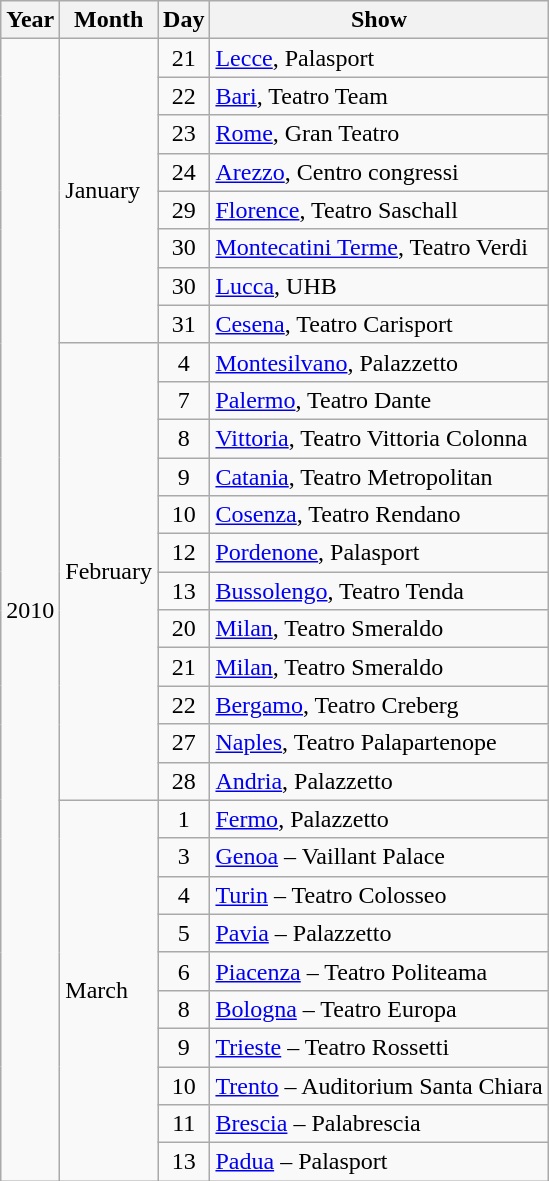<table class="wikitable">
<tr>
<th style="text-align:center;">Year</th>
<th style="text-align:center;">Month</th>
<th style="text-align:center;">Day</th>
<th style="text-align:center;">Show</th>
</tr>
<tr>
<td rowspan="30">2010</td>
<td rowspan="8">January</td>
<td style="text-align:center;">21</td>
<td><a href='#'>Lecce</a>, Palasport</td>
</tr>
<tr>
<td style="text-align:center;">22</td>
<td><a href='#'>Bari</a>, Teatro Team</td>
</tr>
<tr>
<td style="text-align:center;">23</td>
<td><a href='#'>Rome</a>, Gran Teatro</td>
</tr>
<tr>
<td style="text-align:center;">24</td>
<td><a href='#'>Arezzo</a>, Centro congressi</td>
</tr>
<tr>
<td style="text-align:center;">29</td>
<td><a href='#'>Florence</a>, Teatro Saschall</td>
</tr>
<tr>
<td style="text-align:center;">30</td>
<td><a href='#'>Montecatini Terme</a>, Teatro Verdi</td>
</tr>
<tr>
<td style="text-align:center;">30</td>
<td><a href='#'>Lucca</a>, UHB</td>
</tr>
<tr>
<td style="text-align:center;">31</td>
<td><a href='#'>Cesena</a>, Teatro Carisport</td>
</tr>
<tr>
<td rowspan="12">February</td>
<td style="text-align:center;">4</td>
<td><a href='#'>Montesilvano</a>, Palazzetto</td>
</tr>
<tr>
<td style="text-align:center;">7</td>
<td><a href='#'>Palermo</a>, Teatro Dante</td>
</tr>
<tr>
<td style="text-align:center;">8</td>
<td><a href='#'>Vittoria</a>, Teatro Vittoria Colonna</td>
</tr>
<tr>
<td style="text-align:center;">9</td>
<td><a href='#'>Catania</a>, Teatro Metropolitan</td>
</tr>
<tr>
<td style="text-align:center;">10</td>
<td><a href='#'>Cosenza</a>, Teatro Rendano</td>
</tr>
<tr>
<td style="text-align:center;">12</td>
<td><a href='#'>Pordenone</a>, Palasport</td>
</tr>
<tr>
<td style="text-align:center;">13</td>
<td><a href='#'>Bussolengo</a>, Teatro Tenda</td>
</tr>
<tr>
<td style="text-align:center;">20</td>
<td><a href='#'>Milan</a>, Teatro Smeraldo</td>
</tr>
<tr>
<td style="text-align:center;">21</td>
<td><a href='#'>Milan</a>, Teatro Smeraldo</td>
</tr>
<tr>
<td style="text-align:center;">22</td>
<td><a href='#'>Bergamo</a>, Teatro Creberg</td>
</tr>
<tr>
<td style="text-align:center;">27</td>
<td><a href='#'>Naples</a>, Teatro Palapartenope</td>
</tr>
<tr>
<td style="text-align:center;">28</td>
<td><a href='#'>Andria</a>,  Palazzetto</td>
</tr>
<tr>
<td rowspan="10">March</td>
<td style="text-align:center;">1</td>
<td><a href='#'>Fermo</a>, Palazzetto</td>
</tr>
<tr>
<td style="text-align:center;">3</td>
<td><a href='#'>Genoa</a> – Vaillant Palace</td>
</tr>
<tr>
<td style="text-align:center;">4</td>
<td><a href='#'>Turin</a> – Teatro Colosseo</td>
</tr>
<tr>
<td style="text-align:center;">5</td>
<td><a href='#'>Pavia</a> – Palazzetto</td>
</tr>
<tr>
<td style="text-align:center;">6</td>
<td><a href='#'>Piacenza</a> – Teatro Politeama</td>
</tr>
<tr>
<td style="text-align:center;">8</td>
<td><a href='#'>Bologna</a> – Teatro Europa</td>
</tr>
<tr>
<td style="text-align:center;">9</td>
<td><a href='#'>Trieste</a> – Teatro Rossetti</td>
</tr>
<tr>
<td style="text-align:center;">10</td>
<td><a href='#'>Trento</a> – Auditorium Santa Chiara</td>
</tr>
<tr>
<td style="text-align:center;">11</td>
<td><a href='#'>Brescia</a> – Palabrescia</td>
</tr>
<tr>
<td style="text-align:center;">13</td>
<td><a href='#'>Padua</a> – Palasport</td>
</tr>
</table>
